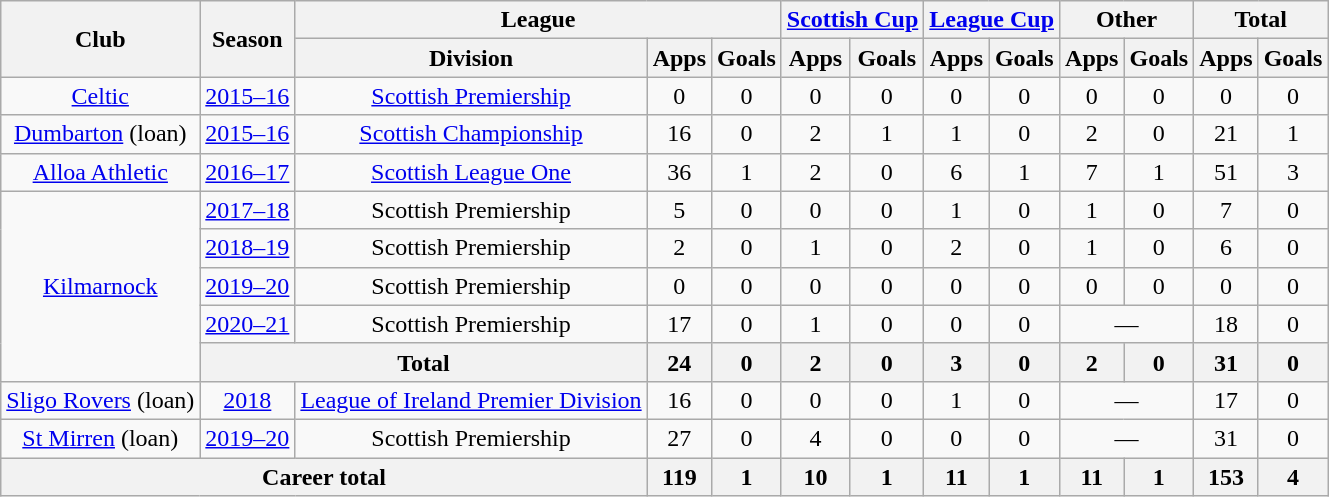<table class="wikitable" style="text-align:center">
<tr>
<th rowspan="2">Club</th>
<th rowspan="2">Season</th>
<th colspan="3">League</th>
<th colspan="2"><a href='#'>Scottish Cup</a></th>
<th colspan="2"><a href='#'>League Cup</a></th>
<th colspan="2">Other</th>
<th colspan="2">Total</th>
</tr>
<tr>
<th>Division</th>
<th>Apps</th>
<th>Goals</th>
<th>Apps</th>
<th>Goals</th>
<th>Apps</th>
<th>Goals</th>
<th>Apps</th>
<th>Goals</th>
<th>Apps</th>
<th>Goals</th>
</tr>
<tr>
<td><a href='#'>Celtic</a></td>
<td><a href='#'>2015–16</a></td>
<td><a href='#'>Scottish Premiership</a></td>
<td>0</td>
<td>0</td>
<td>0</td>
<td>0</td>
<td>0</td>
<td>0</td>
<td>0</td>
<td>0</td>
<td>0</td>
<td>0</td>
</tr>
<tr>
<td><a href='#'>Dumbarton</a> (loan)</td>
<td><a href='#'>2015–16</a></td>
<td><a href='#'>Scottish Championship</a></td>
<td>16</td>
<td>0</td>
<td>2</td>
<td>1</td>
<td>1</td>
<td>0</td>
<td>2</td>
<td>0</td>
<td>21</td>
<td>1</td>
</tr>
<tr>
<td><a href='#'>Alloa Athletic</a></td>
<td><a href='#'>2016–17</a></td>
<td><a href='#'>Scottish League One</a></td>
<td>36</td>
<td>1</td>
<td>2</td>
<td>0</td>
<td>6</td>
<td>1</td>
<td>7</td>
<td>1</td>
<td>51</td>
<td>3</td>
</tr>
<tr>
<td rowspan=5><a href='#'>Kilmarnock</a></td>
<td><a href='#'>2017–18</a></td>
<td>Scottish Premiership</td>
<td>5</td>
<td>0</td>
<td>0</td>
<td>0</td>
<td>1</td>
<td>0</td>
<td>1</td>
<td>0</td>
<td>7</td>
<td>0</td>
</tr>
<tr>
<td><a href='#'>2018–19</a></td>
<td>Scottish Premiership</td>
<td>2</td>
<td>0</td>
<td>1</td>
<td>0</td>
<td>2</td>
<td>0</td>
<td>1</td>
<td>0</td>
<td>6</td>
<td>0</td>
</tr>
<tr>
<td><a href='#'>2019–20</a></td>
<td>Scottish Premiership</td>
<td>0</td>
<td>0</td>
<td>0</td>
<td>0</td>
<td>0</td>
<td>0</td>
<td>0</td>
<td>0</td>
<td>0</td>
<td>0</td>
</tr>
<tr>
<td><a href='#'>2020–21</a></td>
<td>Scottish Premiership</td>
<td>17</td>
<td>0</td>
<td>1</td>
<td>0</td>
<td>0</td>
<td>0</td>
<td colspan=2>—</td>
<td>18</td>
<td>0</td>
</tr>
<tr>
<th colspan=2>Total</th>
<th>24</th>
<th>0</th>
<th>2</th>
<th>0</th>
<th>3</th>
<th>0</th>
<th>2</th>
<th>0</th>
<th>31</th>
<th>0</th>
</tr>
<tr>
<td><a href='#'>Sligo Rovers</a> (loan)</td>
<td><a href='#'>2018</a></td>
<td><a href='#'>League of Ireland Premier Division</a></td>
<td>16</td>
<td>0</td>
<td>0</td>
<td>0</td>
<td>1</td>
<td>0</td>
<td colspan=2>—</td>
<td>17</td>
<td>0</td>
</tr>
<tr>
<td><a href='#'>St Mirren</a> (loan)</td>
<td><a href='#'>2019–20</a></td>
<td>Scottish Premiership</td>
<td>27</td>
<td>0</td>
<td>4</td>
<td>0</td>
<td>0</td>
<td>0</td>
<td colspan=2>—</td>
<td>31</td>
<td>0</td>
</tr>
<tr>
<th colspan="3">Career total</th>
<th>119</th>
<th>1</th>
<th>10</th>
<th>1</th>
<th>11</th>
<th>1</th>
<th>11</th>
<th>1</th>
<th>153</th>
<th>4</th>
</tr>
</table>
